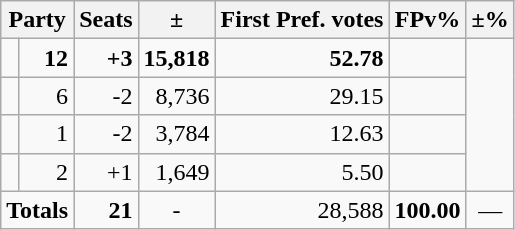<table class=wikitable>
<tr>
<th colspan=2 align=center>Party</th>
<th valign=top>Seats</th>
<th valign=top>±</th>
<th valign=top>First Pref. votes</th>
<th valign=top>FPv%</th>
<th valign=top>±%</th>
</tr>
<tr>
<td></td>
<td align=right><strong>12</strong></td>
<td align=right><strong>+3</strong></td>
<td align=right><strong>15,818</strong></td>
<td align=right><strong>52.78</strong></td>
<td align=right></td>
</tr>
<tr>
<td></td>
<td align=right>6</td>
<td align=right>-2</td>
<td align=right>8,736</td>
<td align=right>29.15</td>
<td align=right></td>
</tr>
<tr>
<td></td>
<td align=right>1</td>
<td align=right>-2</td>
<td align=right>3,784</td>
<td align=right>12.63</td>
<td align=right></td>
</tr>
<tr>
<td></td>
<td align=right>2</td>
<td align=right>+1</td>
<td align=right>1,649</td>
<td align=right>5.50</td>
<td align=right></td>
</tr>
<tr>
<td colspan=2 align=center><strong>Totals</strong></td>
<td align=right><strong>21</strong></td>
<td align=center>-</td>
<td align=right>28,588</td>
<td align=center><strong>100.00</strong></td>
<td align=center>—</td>
</tr>
</table>
